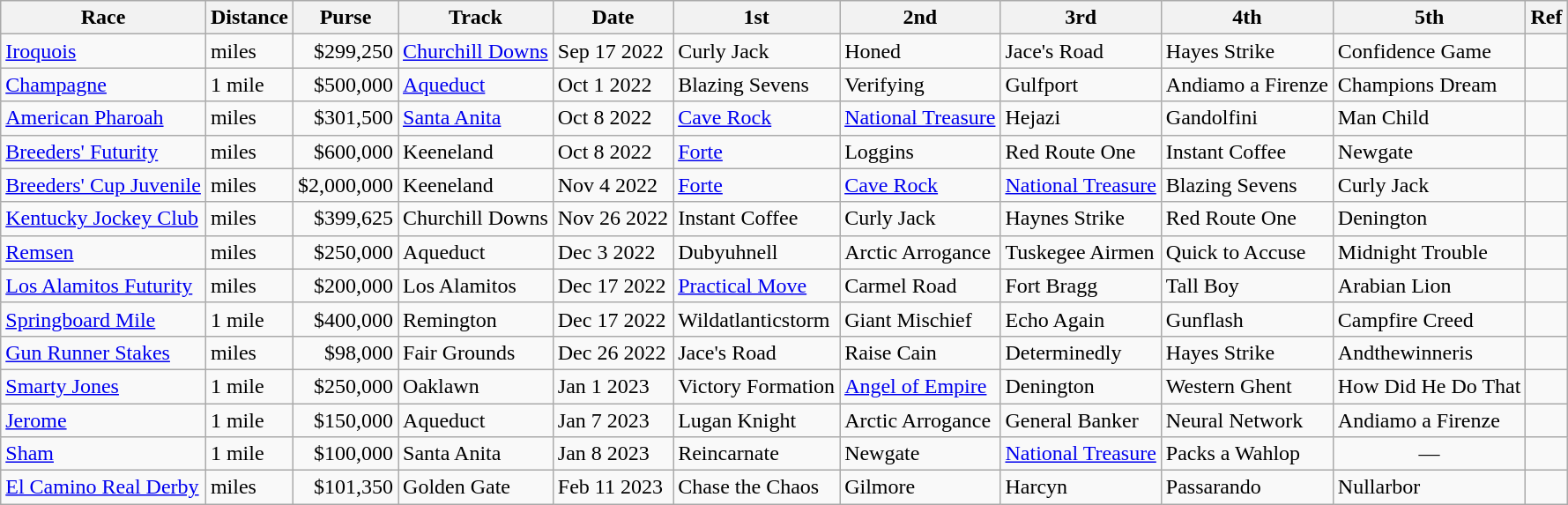<table class="wikitable">
<tr>
<th>Race</th>
<th>Distance</th>
<th>Purse</th>
<th>Track</th>
<th>Date</th>
<th>1st</th>
<th>2nd</th>
<th>3rd</th>
<th>4th</th>
<th>5th</th>
<th>Ref</th>
</tr>
<tr>
<td><a href='#'>Iroquois</a></td>
<td> miles</td>
<td style="text-align:right">$299,250</td>
<td><a href='#'>Churchill Downs</a></td>
<td>Sep 17 2022</td>
<td>Curly Jack</td>
<td>Honed</td>
<td>Jace's Road</td>
<td>Hayes Strike</td>
<td>Confidence Game</td>
<td></td>
</tr>
<tr>
<td><a href='#'>Champagne</a></td>
<td>1 mile</td>
<td style="text-align:right">$500,000</td>
<td><a href='#'>Aqueduct</a></td>
<td>Oct 1 2022</td>
<td>Blazing Sevens</td>
<td>Verifying</td>
<td>Gulfport</td>
<td>Andiamo a Firenze</td>
<td>Champions Dream</td>
<td></td>
</tr>
<tr>
<td><a href='#'>American Pharoah</a></td>
<td> miles</td>
<td style="text-align:right">$301,500</td>
<td><a href='#'>Santa Anita</a></td>
<td>Oct 8 2022</td>
<td><a href='#'>Cave Rock</a></td>
<td><a href='#'>National Treasure</a></td>
<td>Hejazi</td>
<td>Gandolfini</td>
<td>Man Child</td>
<td></td>
</tr>
<tr>
<td><a href='#'>Breeders' Futurity</a></td>
<td> miles</td>
<td style="text-align:right">$600,000</td>
<td>Keeneland</td>
<td>Oct 8 2022</td>
<td><a href='#'>Forte</a></td>
<td>Loggins</td>
<td>Red Route One</td>
<td>Instant Coffee</td>
<td>Newgate</td>
<td></td>
</tr>
<tr>
<td><a href='#'>Breeders' Cup Juvenile</a></td>
<td> miles</td>
<td style="text-align:right">$2,000,000</td>
<td>Keeneland</td>
<td>Nov 4 2022</td>
<td><a href='#'>Forte</a></td>
<td><a href='#'>Cave Rock</a></td>
<td><a href='#'>National Treasure</a></td>
<td>Blazing Sevens</td>
<td>Curly Jack</td>
<td></td>
</tr>
<tr>
<td><a href='#'>Kentucky Jockey Club</a></td>
<td> miles</td>
<td style="text-align:right">$399,625</td>
<td>Churchill Downs</td>
<td>Nov 26 2022</td>
<td>Instant Coffee</td>
<td>Curly Jack</td>
<td>Haynes Strike</td>
<td>Red Route One</td>
<td>Denington</td>
<td></td>
</tr>
<tr>
<td><a href='#'>Remsen</a></td>
<td> miles</td>
<td style="text-align:right">$250,000</td>
<td>Aqueduct</td>
<td>Dec 3 2022</td>
<td>Dubyuhnell</td>
<td>Arctic Arrogance</td>
<td>Tuskegee Airmen</td>
<td>Quick to Accuse</td>
<td>Midnight Trouble</td>
<td></td>
</tr>
<tr>
<td><a href='#'>Los Alamitos Futurity</a></td>
<td> miles</td>
<td style="text-align:right">$200,000</td>
<td>Los Alamitos</td>
<td>Dec 17 2022</td>
<td><a href='#'>Practical Move</a></td>
<td>Carmel Road</td>
<td>Fort Bragg</td>
<td>Tall Boy</td>
<td>Arabian Lion</td>
<td></td>
</tr>
<tr>
<td><a href='#'>Springboard Mile</a></td>
<td>1 mile</td>
<td style="text-align:right">$400,000</td>
<td>Remington</td>
<td>Dec 17 2022</td>
<td>Wildatlanticstorm</td>
<td>Giant Mischief</td>
<td>Echo Again</td>
<td>Gunflash</td>
<td>Campfire Creed</td>
<td></td>
</tr>
<tr>
<td><a href='#'>Gun Runner Stakes</a></td>
<td> miles</td>
<td style="text-align:right">$98,000</td>
<td>Fair Grounds</td>
<td>Dec 26 2022</td>
<td>Jace's Road</td>
<td>Raise Cain</td>
<td>Determinedly</td>
<td>Hayes Strike</td>
<td>Andthewinneris</td>
<td></td>
</tr>
<tr>
<td><a href='#'>Smarty Jones</a></td>
<td>1 mile</td>
<td style="text-align:right">$250,000</td>
<td>Oaklawn</td>
<td>Jan 1 2023</td>
<td>Victory Formation</td>
<td><a href='#'>Angel of Empire</a></td>
<td>Denington</td>
<td>Western Ghent</td>
<td>How Did He Do That</td>
<td></td>
</tr>
<tr>
<td><a href='#'>Jerome</a></td>
<td>1 mile</td>
<td style="text-align:right">$150,000</td>
<td>Aqueduct</td>
<td>Jan 7 2023</td>
<td>Lugan Knight</td>
<td>Arctic Arrogance</td>
<td>General Banker</td>
<td>Neural Network</td>
<td>Andiamo a Firenze</td>
<td></td>
</tr>
<tr>
<td><a href='#'>Sham</a></td>
<td>1 mile</td>
<td style="text-align:right">$100,000</td>
<td>Santa Anita</td>
<td>Jan 8 2023</td>
<td>Reincarnate</td>
<td>Newgate</td>
<td><a href='#'>National Treasure</a></td>
<td>Packs a Wahlop</td>
<td style="text-align:center">—</td>
<td></td>
</tr>
<tr>
<td><a href='#'>El Camino Real Derby</a></td>
<td> miles</td>
<td style="text-align:right">$101,350</td>
<td>Golden Gate</td>
<td>Feb 11 2023</td>
<td>Chase the Chaos</td>
<td>Gilmore</td>
<td>Harcyn</td>
<td>Passarando</td>
<td>Nullarbor</td>
<td></td>
</tr>
</table>
